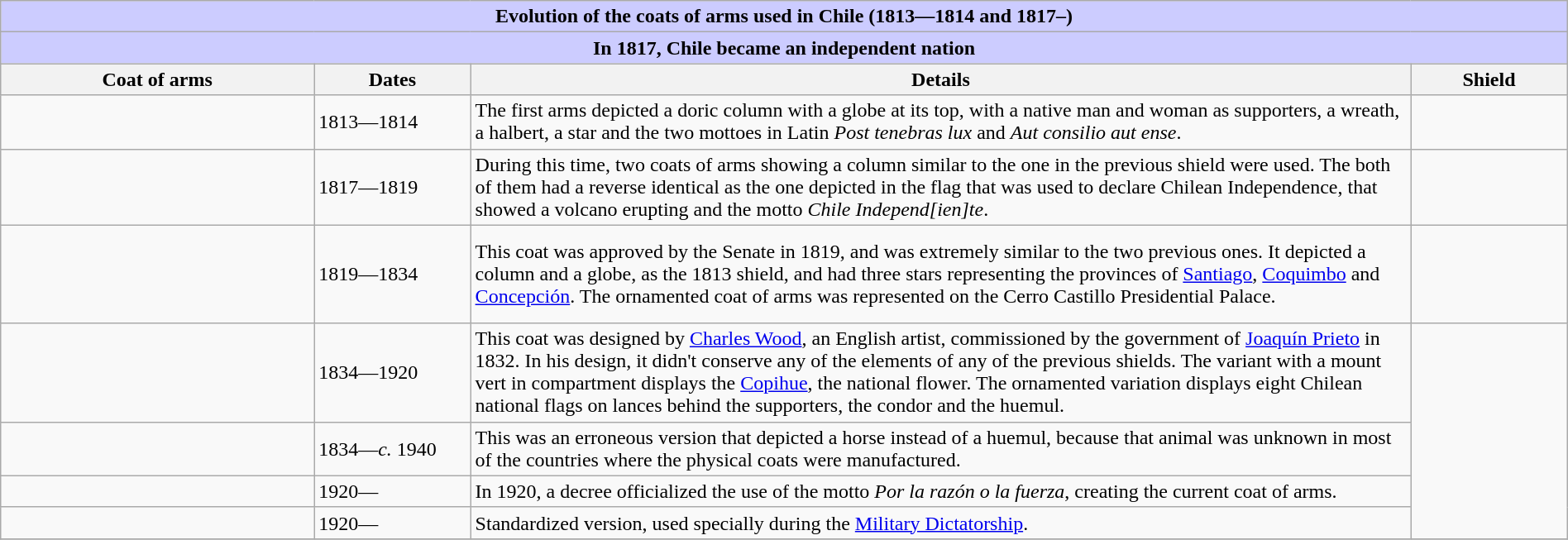<table class="wikitable" style="width:100%; margin:0.5em 1em 0.5em 0; background:#f9f9f9; border:1px #aaa solid; border-collapse:collapse;">
<tr>
<td colspan="4"  style="background:#ccf;text-align:center"><strong>Evolution of the coats of arms used in Chile (1813—1814 and 1817–)</strong></td>
</tr>
<tr>
<td colspan="4"  style="background:#ccf; text-align:center;"><strong>In 1817, Chile became an independent nation</strong></td>
</tr>
<tr>
<th style="width:20%;">Coat of arms</th>
<th style="width:10%;">Dates</th>
<th style="width:60%;">Details</th>
<th style="width:10%;">Shield</th>
</tr>
<tr>
<td style="text-align:center"></td>
<td>1813—1814</td>
<td>The first arms depicted a doric column with a globe at its top, with a native man and woman as supporters, a wreath, a halbert, a star and the two mottoes in Latin <em>Post tenebras lux</em> and <em>Aut consilio aut ense</em>.</td>
<td style="text-align:center"><br><br></td>
</tr>
<tr>
<td></td>
<td>1817—1819</td>
<td>During this time, two coats of arms showing a column similar to the one in the previous shield were used. The both of them had a reverse identical as the one depicted in the flag that was used to declare Chilean Independence, that showed a volcano erupting and the motto <em>Chile Independ[ien]te</em>.</td>
<td></td>
</tr>
<tr>
<td style="text-align:center"><br><br><br><br></td>
<td>1819—1834</td>
<td>This coat was approved by the Senate in 1819, and was extremely similar to the two previous ones. It depicted a column and a globe, as the 1813 shield, and had three stars representing the provinces of <a href='#'>Santiago</a>, <a href='#'>Coquimbo</a> and <a href='#'>Concepción</a>. The ornamented coat of arms was represented on the Cerro Castillo Presidential Palace.</td>
<td style="text-align:center"></td>
</tr>
<tr>
<td style="text-align:center"><br><br><br><br></td>
<td>1834—1920</td>
<td>This coat was designed by <a href='#'>Charles Wood</a>, an English artist, commissioned by the government of <a href='#'>Joaquín Prieto</a> in 1832. In his design, it didn't conserve any of the elements of any of the previous shields. The variant with a mount vert in compartment displays the <a href='#'>Copihue</a>, the national flower. The ornamented variation displays eight Chilean national flags on lances behind the supporters, the condor and the huemul.</td>
<td rowspan="4" style="text-align:center"></td>
</tr>
<tr>
<td style="text-align:center"></td>
<td>1834—<em>c.</em> 1940</td>
<td>This was an erroneous version that depicted a horse instead of a huemul, because that animal was unknown in most of the countries where the physical coats were manufactured.</td>
</tr>
<tr>
<td style="text-align:center"></td>
<td>1920—</td>
<td>In 1920, a decree officialized the use of the motto <em>Por la razón o la fuerza</em>, creating the current coat of arms.</td>
</tr>
<tr>
<td style="text-align:center"></td>
<td>1920—</td>
<td>Standardized version, used specially during the <a href='#'>Military Dictatorship</a>.</td>
</tr>
<tr>
</tr>
</table>
